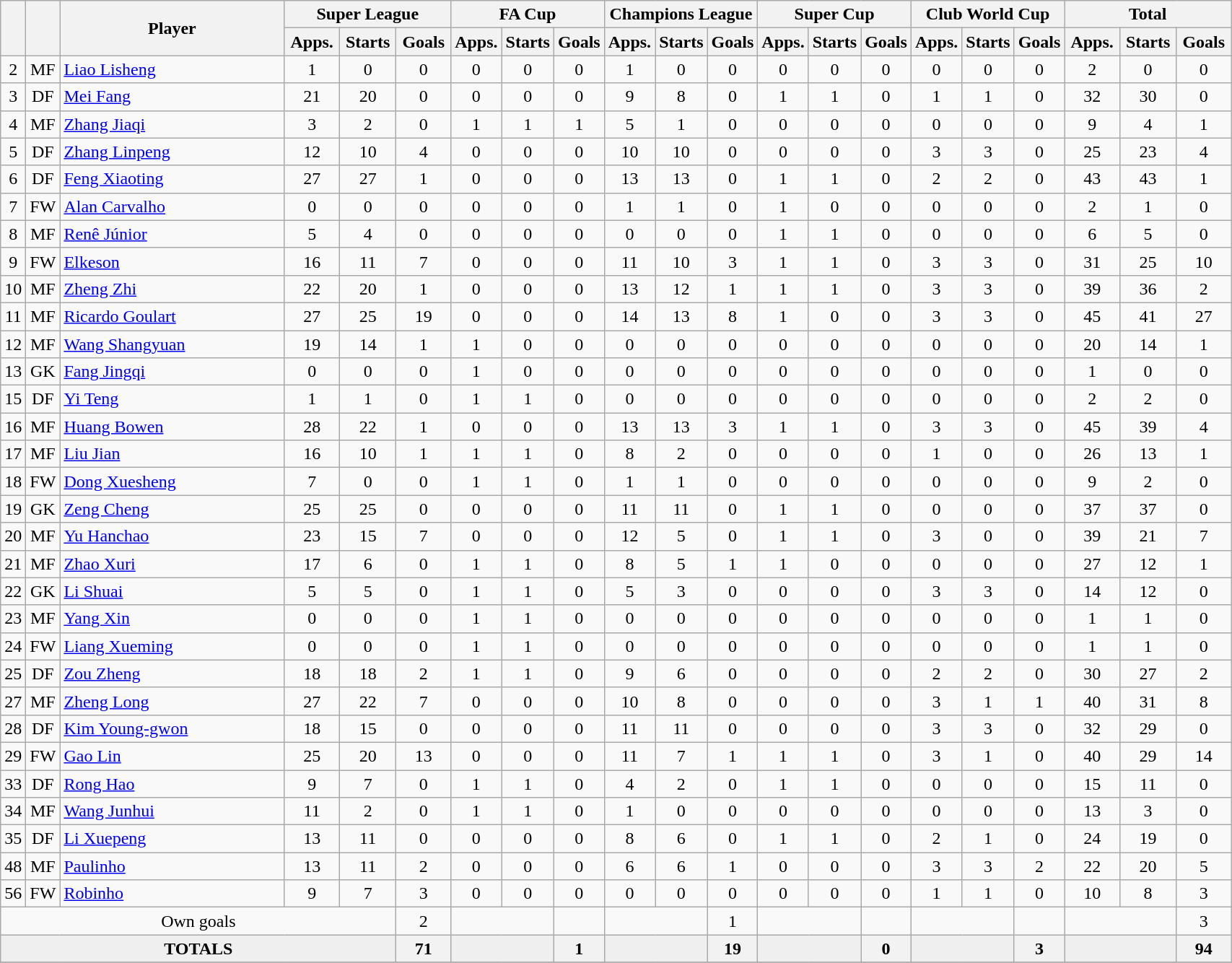<table class="wikitable" style="text-align:center" width=90%>
<tr>
<th rowspan=2></th>
<th rowspan=2></th>
<th rowspan=2 width="200">Player</th>
<th colspan=3 width="150">Super League</th>
<th colspan=3 width="105">FA Cup</th>
<th colspan=3 width="105">Champions League</th>
<th colspan=3 width="105">Super Cup</th>
<th colspan=3 width="105">Club World Cup</th>
<th colspan=3 width="150">Total</th>
</tr>
<tr>
<th>Apps.</th>
<th>Starts</th>
<th>Goals</th>
<th>Apps.</th>
<th>Starts</th>
<th>Goals</th>
<th>Apps.</th>
<th>Starts</th>
<th>Goals</th>
<th>Apps.</th>
<th>Starts</th>
<th>Goals</th>
<th>Apps.</th>
<th>Starts</th>
<th>Goals</th>
<th>Apps.</th>
<th>Starts</th>
<th>Goals</th>
</tr>
<tr>
<td>2</td>
<td>MF</td>
<td align=left> <a href='#'>Liao Lisheng</a></td>
<td>1</td>
<td>0</td>
<td>0</td>
<td>0</td>
<td>0</td>
<td>0</td>
<td>1</td>
<td>0</td>
<td>0</td>
<td>0</td>
<td>0</td>
<td>0</td>
<td>0</td>
<td>0</td>
<td>0</td>
<td>2</td>
<td>0</td>
<td>0</td>
</tr>
<tr>
<td>3</td>
<td>DF</td>
<td align=left> <a href='#'>Mei Fang</a></td>
<td>21</td>
<td>20</td>
<td>0</td>
<td>0</td>
<td>0</td>
<td>0</td>
<td>9</td>
<td>8</td>
<td>0</td>
<td>1</td>
<td>1</td>
<td>0</td>
<td>1</td>
<td>1</td>
<td>0</td>
<td>32</td>
<td>30</td>
<td>0</td>
</tr>
<tr>
<td>4</td>
<td>MF</td>
<td align=left> <a href='#'>Zhang Jiaqi</a></td>
<td>3</td>
<td>2</td>
<td>0</td>
<td>1</td>
<td>1</td>
<td>1</td>
<td>5</td>
<td>1</td>
<td>0</td>
<td>0</td>
<td>0</td>
<td>0</td>
<td>0</td>
<td>0</td>
<td>0</td>
<td>9</td>
<td>4</td>
<td>1</td>
</tr>
<tr>
<td>5</td>
<td>DF</td>
<td align=left> <a href='#'>Zhang Linpeng</a></td>
<td>12</td>
<td>10</td>
<td>4</td>
<td>0</td>
<td>0</td>
<td>0</td>
<td>10</td>
<td>10</td>
<td>0</td>
<td>0</td>
<td>0</td>
<td>0</td>
<td>3</td>
<td>3</td>
<td>0</td>
<td>25</td>
<td>23</td>
<td>4</td>
</tr>
<tr>
<td>6</td>
<td>DF</td>
<td align=left> <a href='#'>Feng Xiaoting</a></td>
<td>27</td>
<td>27</td>
<td>1</td>
<td>0</td>
<td>0</td>
<td>0</td>
<td>13</td>
<td>13</td>
<td>0</td>
<td>1</td>
<td>1</td>
<td>0</td>
<td>2</td>
<td>2</td>
<td>0</td>
<td>43</td>
<td>43</td>
<td>1</td>
</tr>
<tr>
<td>7</td>
<td>FW</td>
<td align=left> <a href='#'>Alan Carvalho</a></td>
<td>0</td>
<td>0</td>
<td>0</td>
<td>0</td>
<td>0</td>
<td>0</td>
<td>1</td>
<td>1</td>
<td>0</td>
<td>1</td>
<td>0</td>
<td>0</td>
<td>0</td>
<td>0</td>
<td>0</td>
<td>2</td>
<td>1</td>
<td>0</td>
</tr>
<tr>
<td>8</td>
<td>MF</td>
<td align=left> <a href='#'>Renê Júnior</a></td>
<td>5</td>
<td>4</td>
<td>0</td>
<td>0</td>
<td>0</td>
<td>0</td>
<td>0</td>
<td>0</td>
<td>0</td>
<td>1</td>
<td>1</td>
<td>0</td>
<td>0</td>
<td>0</td>
<td>0</td>
<td>6</td>
<td>5</td>
<td>0</td>
</tr>
<tr>
<td>9</td>
<td>FW</td>
<td align=left> <a href='#'>Elkeson</a></td>
<td>16</td>
<td>11</td>
<td>7</td>
<td>0</td>
<td>0</td>
<td>0</td>
<td>11</td>
<td>10</td>
<td>3</td>
<td>1</td>
<td>1</td>
<td>0</td>
<td>3</td>
<td>3</td>
<td>0</td>
<td>31</td>
<td>25</td>
<td>10</td>
</tr>
<tr>
<td>10</td>
<td>MF</td>
<td align=left> <a href='#'>Zheng Zhi</a></td>
<td>22</td>
<td>20</td>
<td>1</td>
<td>0</td>
<td>0</td>
<td>0</td>
<td>13</td>
<td>12</td>
<td>1</td>
<td>1</td>
<td>1</td>
<td>0</td>
<td>3</td>
<td>3</td>
<td>0</td>
<td>39</td>
<td>36</td>
<td>2</td>
</tr>
<tr>
<td>11</td>
<td>MF</td>
<td align=left> <a href='#'>Ricardo Goulart</a></td>
<td>27</td>
<td>25</td>
<td>19</td>
<td>0</td>
<td>0</td>
<td>0</td>
<td>14</td>
<td>13</td>
<td>8</td>
<td>1</td>
<td>0</td>
<td>0</td>
<td>3</td>
<td>3</td>
<td>0</td>
<td>45</td>
<td>41</td>
<td>27</td>
</tr>
<tr>
<td>12</td>
<td>MF</td>
<td align=left> <a href='#'>Wang Shangyuan</a></td>
<td>19</td>
<td>14</td>
<td>1</td>
<td>1</td>
<td>0</td>
<td>0</td>
<td>0</td>
<td>0</td>
<td>0</td>
<td>0</td>
<td>0</td>
<td>0</td>
<td>0</td>
<td>0</td>
<td>0</td>
<td>20</td>
<td>14</td>
<td>1</td>
</tr>
<tr>
<td>13</td>
<td>GK</td>
<td align=left> <a href='#'>Fang Jingqi</a></td>
<td>0</td>
<td>0</td>
<td>0</td>
<td>1</td>
<td>0</td>
<td>0</td>
<td>0</td>
<td>0</td>
<td>0</td>
<td>0</td>
<td>0</td>
<td>0</td>
<td>0</td>
<td>0</td>
<td>0</td>
<td>1</td>
<td>0</td>
<td>0</td>
</tr>
<tr>
<td>15</td>
<td>DF</td>
<td align=left> <a href='#'>Yi Teng</a></td>
<td>1</td>
<td>1</td>
<td>0</td>
<td>1</td>
<td>1</td>
<td>0</td>
<td>0</td>
<td>0</td>
<td>0</td>
<td>0</td>
<td>0</td>
<td>0</td>
<td>0</td>
<td>0</td>
<td>0</td>
<td>2</td>
<td>2</td>
<td>0</td>
</tr>
<tr>
<td>16</td>
<td>MF</td>
<td align=left> <a href='#'>Huang Bowen</a></td>
<td>28</td>
<td>22</td>
<td>1</td>
<td>0</td>
<td>0</td>
<td>0</td>
<td>13</td>
<td>13</td>
<td>3</td>
<td>1</td>
<td>1</td>
<td>0</td>
<td>3</td>
<td>3</td>
<td>0</td>
<td>45</td>
<td>39</td>
<td>4</td>
</tr>
<tr>
<td>17</td>
<td>MF</td>
<td align=left> <a href='#'>Liu Jian</a></td>
<td>16</td>
<td>10</td>
<td>1</td>
<td>1</td>
<td>1</td>
<td>0</td>
<td>8</td>
<td>2</td>
<td>0</td>
<td>0</td>
<td>0</td>
<td>0</td>
<td>1</td>
<td>0</td>
<td>0</td>
<td>26</td>
<td>13</td>
<td>1</td>
</tr>
<tr>
<td>18</td>
<td>FW</td>
<td align=left> <a href='#'>Dong Xuesheng</a></td>
<td>7</td>
<td>0</td>
<td>0</td>
<td>1</td>
<td>1</td>
<td>0</td>
<td>1</td>
<td>1</td>
<td>0</td>
<td>0</td>
<td>0</td>
<td>0</td>
<td>0</td>
<td>0</td>
<td>0</td>
<td>9</td>
<td>2</td>
<td>0</td>
</tr>
<tr>
<td>19</td>
<td>GK</td>
<td align=left> <a href='#'>Zeng Cheng</a></td>
<td>25</td>
<td>25</td>
<td>0</td>
<td>0</td>
<td>0</td>
<td>0</td>
<td>11</td>
<td>11</td>
<td>0</td>
<td>1</td>
<td>1</td>
<td>0</td>
<td>0</td>
<td>0</td>
<td>0</td>
<td>37</td>
<td>37</td>
<td>0</td>
</tr>
<tr>
<td>20</td>
<td>MF</td>
<td align=left> <a href='#'>Yu Hanchao</a></td>
<td>23</td>
<td>15</td>
<td>7</td>
<td>0</td>
<td>0</td>
<td>0</td>
<td>12</td>
<td>5</td>
<td>0</td>
<td>1</td>
<td>1</td>
<td>0</td>
<td>3</td>
<td>0</td>
<td>0</td>
<td>39</td>
<td>21</td>
<td>7</td>
</tr>
<tr>
<td>21</td>
<td>MF</td>
<td align=left> <a href='#'>Zhao Xuri</a></td>
<td>17</td>
<td>6</td>
<td>0</td>
<td>1</td>
<td>1</td>
<td>0</td>
<td>8</td>
<td>5</td>
<td>1</td>
<td>1</td>
<td>0</td>
<td>0</td>
<td>0</td>
<td>0</td>
<td>0</td>
<td>27</td>
<td>12</td>
<td>1</td>
</tr>
<tr>
<td>22</td>
<td>GK</td>
<td align=left> <a href='#'>Li Shuai</a></td>
<td>5</td>
<td>5</td>
<td>0</td>
<td>1</td>
<td>1</td>
<td>0</td>
<td>5</td>
<td>3</td>
<td>0</td>
<td>0</td>
<td>0</td>
<td>0</td>
<td>3</td>
<td>3</td>
<td>0</td>
<td>14</td>
<td>12</td>
<td>0</td>
</tr>
<tr>
<td>23</td>
<td>MF</td>
<td align=left> <a href='#'>Yang Xin</a></td>
<td>0</td>
<td>0</td>
<td>0</td>
<td>1</td>
<td>1</td>
<td>0</td>
<td>0</td>
<td>0</td>
<td>0</td>
<td>0</td>
<td>0</td>
<td>0</td>
<td>0</td>
<td>0</td>
<td>0</td>
<td>1</td>
<td>1</td>
<td>0</td>
</tr>
<tr>
<td>24</td>
<td>FW</td>
<td align=left> <a href='#'>Liang Xueming</a></td>
<td>0</td>
<td>0</td>
<td>0</td>
<td>1</td>
<td>1</td>
<td>0</td>
<td>0</td>
<td>0</td>
<td>0</td>
<td>0</td>
<td>0</td>
<td>0</td>
<td>0</td>
<td>0</td>
<td>0</td>
<td>1</td>
<td>1</td>
<td>0</td>
</tr>
<tr>
<td>25</td>
<td>DF</td>
<td align=left> <a href='#'>Zou Zheng</a></td>
<td>18</td>
<td>18</td>
<td>2</td>
<td>1</td>
<td>1</td>
<td>0</td>
<td>9</td>
<td>6</td>
<td>0</td>
<td>0</td>
<td>0</td>
<td>0</td>
<td>2</td>
<td>2</td>
<td>0</td>
<td>30</td>
<td>27</td>
<td>2</td>
</tr>
<tr>
<td>27</td>
<td>MF</td>
<td align=left> <a href='#'>Zheng Long</a></td>
<td>27</td>
<td>22</td>
<td>7</td>
<td>0</td>
<td>0</td>
<td>0</td>
<td>10</td>
<td>8</td>
<td>0</td>
<td>0</td>
<td>0</td>
<td>0</td>
<td>3</td>
<td>1</td>
<td>1</td>
<td>40</td>
<td>31</td>
<td>8</td>
</tr>
<tr>
<td>28</td>
<td>DF</td>
<td align=left> <a href='#'>Kim Young-gwon</a></td>
<td>18</td>
<td>15</td>
<td>0</td>
<td>0</td>
<td>0</td>
<td>0</td>
<td>11</td>
<td>11</td>
<td>0</td>
<td>0</td>
<td>0</td>
<td>0</td>
<td>3</td>
<td>3</td>
<td>0</td>
<td>32</td>
<td>29</td>
<td>0</td>
</tr>
<tr>
<td>29</td>
<td>FW</td>
<td align=left> <a href='#'>Gao Lin</a></td>
<td>25</td>
<td>20</td>
<td>13</td>
<td>0</td>
<td>0</td>
<td>0</td>
<td>11</td>
<td>7</td>
<td>1</td>
<td>1</td>
<td>1</td>
<td>0</td>
<td>3</td>
<td>1</td>
<td>0</td>
<td>40</td>
<td>29</td>
<td>14</td>
</tr>
<tr>
<td>33</td>
<td>DF</td>
<td align=left> <a href='#'>Rong Hao</a></td>
<td>9</td>
<td>7</td>
<td>0</td>
<td>1</td>
<td>1</td>
<td>0</td>
<td>4</td>
<td>2</td>
<td>0</td>
<td>1</td>
<td>1</td>
<td>0</td>
<td>0</td>
<td>0</td>
<td>0</td>
<td>15</td>
<td>11</td>
<td>0</td>
</tr>
<tr>
<td>34</td>
<td>MF</td>
<td align=left> <a href='#'>Wang Junhui</a></td>
<td>11</td>
<td>2</td>
<td>0</td>
<td>1</td>
<td>1</td>
<td>0</td>
<td>1</td>
<td>0</td>
<td>0</td>
<td>0</td>
<td>0</td>
<td>0</td>
<td>0</td>
<td>0</td>
<td>0</td>
<td>13</td>
<td>3</td>
<td>0</td>
</tr>
<tr>
<td>35</td>
<td>DF</td>
<td align=left> <a href='#'>Li Xuepeng</a></td>
<td>13</td>
<td>11</td>
<td>0</td>
<td>0</td>
<td>0</td>
<td>0</td>
<td>8</td>
<td>6</td>
<td>0</td>
<td>1</td>
<td>1</td>
<td>0</td>
<td>2</td>
<td>1</td>
<td>0</td>
<td>24</td>
<td>19</td>
<td>0</td>
</tr>
<tr>
<td>48</td>
<td>MF</td>
<td align=left> <a href='#'>Paulinho</a></td>
<td>13</td>
<td>11</td>
<td>2</td>
<td>0</td>
<td>0</td>
<td>0</td>
<td>6</td>
<td>6</td>
<td>1</td>
<td>0</td>
<td>0</td>
<td>0</td>
<td>3</td>
<td>3</td>
<td>2</td>
<td>22</td>
<td>20</td>
<td>5</td>
</tr>
<tr>
<td>56</td>
<td>FW</td>
<td align=left> <a href='#'>Robinho</a></td>
<td>9</td>
<td>7</td>
<td>3</td>
<td>0</td>
<td>0</td>
<td>0</td>
<td>0</td>
<td>0</td>
<td>0</td>
<td>0</td>
<td>0</td>
<td>0</td>
<td>1</td>
<td>1</td>
<td>0</td>
<td>10</td>
<td>8</td>
<td>3</td>
</tr>
<tr>
<td colspan=5>Own goals</td>
<td>2</td>
<td colspan=2></td>
<td></td>
<td colspan=2></td>
<td>1</td>
<td colspan=2></td>
<td></td>
<td colspan=2></td>
<td></td>
<td colspan=2></td>
<td>3</td>
</tr>
<tr>
<td ! colspan=5 style="background: #efefef; text-align: center;"><strong>TOTALS</strong></td>
<th>71</th>
<td ! colspan=2 style="background: #efefef; text-align: center;"></td>
<th>1</th>
<td ! colspan=2 style="background: #efefef; text-align: center;"></td>
<th>19</th>
<td ! colspan=2 style="background: #efefef; text-align: center;"></td>
<th>0</th>
<td ! colspan=2 style="background: #efefef; text-align: center;"></td>
<th>3</th>
<td ! colspan=2 style="background: #efefef; text-align: center;"></td>
<th>94</th>
</tr>
<tr>
</tr>
</table>
